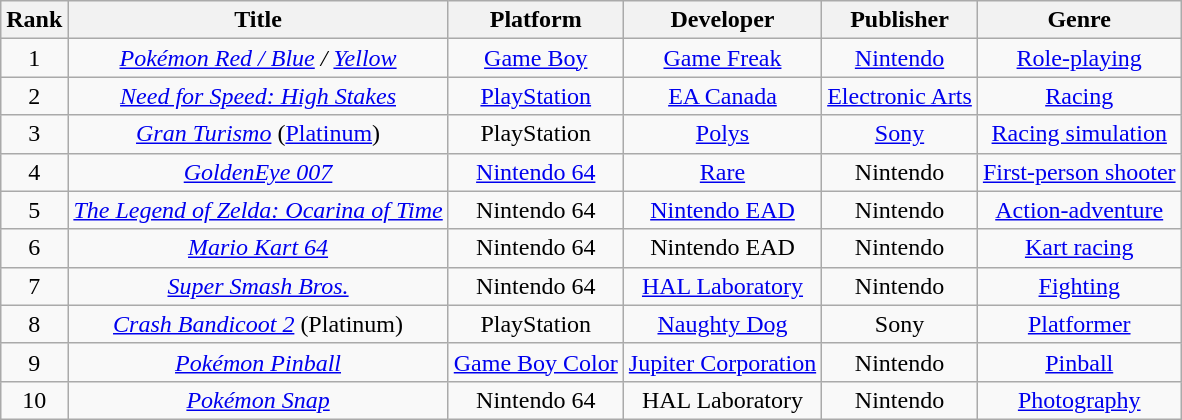<table class="wikitable sortable" style="text-align:center">
<tr>
<th>Rank</th>
<th>Title</th>
<th>Platform</th>
<th>Developer</th>
<th>Publisher</th>
<th>Genre</th>
</tr>
<tr>
<td>1</td>
<td><em><a href='#'>Pokémon Red / Blue</a> / <a href='#'>Yellow</a></em></td>
<td><a href='#'>Game Boy</a></td>
<td><a href='#'>Game Freak</a></td>
<td><a href='#'>Nintendo</a></td>
<td><a href='#'>Role-playing</a></td>
</tr>
<tr>
<td>2</td>
<td><em><a href='#'>Need for Speed: High Stakes</a></em></td>
<td><a href='#'>PlayStation</a></td>
<td><a href='#'>EA Canada</a></td>
<td><a href='#'>Electronic Arts</a></td>
<td><a href='#'>Racing</a></td>
</tr>
<tr>
<td>3</td>
<td><em><a href='#'>Gran Turismo</a></em> (<a href='#'>Platinum</a>)</td>
<td>PlayStation</td>
<td><a href='#'>Polys</a></td>
<td><a href='#'>Sony</a></td>
<td><a href='#'>Racing simulation</a></td>
</tr>
<tr>
<td>4</td>
<td><em><a href='#'>GoldenEye 007</a></em></td>
<td><a href='#'>Nintendo 64</a></td>
<td><a href='#'>Rare</a></td>
<td>Nintendo</td>
<td><a href='#'>First-person shooter</a></td>
</tr>
<tr>
<td>5</td>
<td><em><a href='#'>The Legend of Zelda: Ocarina of Time</a></em></td>
<td>Nintendo 64</td>
<td><a href='#'>Nintendo EAD</a></td>
<td>Nintendo</td>
<td><a href='#'>Action-adventure</a></td>
</tr>
<tr>
<td>6</td>
<td><em><a href='#'>Mario Kart 64</a></em></td>
<td>Nintendo 64</td>
<td>Nintendo EAD</td>
<td>Nintendo</td>
<td><a href='#'>Kart racing</a></td>
</tr>
<tr>
<td>7</td>
<td><em><a href='#'>Super Smash Bros.</a></em></td>
<td>Nintendo 64</td>
<td><a href='#'>HAL Laboratory</a></td>
<td>Nintendo</td>
<td><a href='#'>Fighting</a></td>
</tr>
<tr>
<td>8</td>
<td><em><a href='#'>Crash Bandicoot 2</a></em> (Platinum)</td>
<td>PlayStation</td>
<td><a href='#'>Naughty Dog</a></td>
<td>Sony</td>
<td><a href='#'>Platformer</a></td>
</tr>
<tr>
<td>9</td>
<td><em><a href='#'>Pokémon Pinball</a></em></td>
<td><a href='#'>Game Boy Color</a></td>
<td><a href='#'>Jupiter Corporation</a></td>
<td>Nintendo</td>
<td><a href='#'>Pinball</a></td>
</tr>
<tr>
<td>10</td>
<td><em><a href='#'>Pokémon Snap</a></em></td>
<td>Nintendo 64</td>
<td>HAL Laboratory</td>
<td>Nintendo</td>
<td><a href='#'>Photography</a></td>
</tr>
</table>
